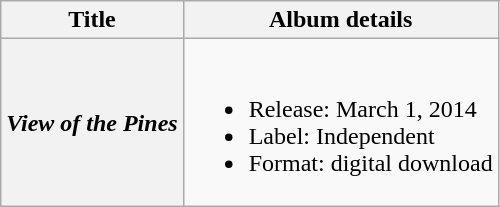<table class="wikitable plainrowheaders" style="text-align:center;">
<tr>
<th scope="col">Title</th>
<th scope="col">Album details</th>
</tr>
<tr>
<th scope="row"><em>View of the Pines</em></th>
<td style="text-align:left;"><br><ul><li>Release: March 1, 2014</li><li>Label: Independent</li><li>Format: digital download</li></ul></td>
</tr>
</table>
